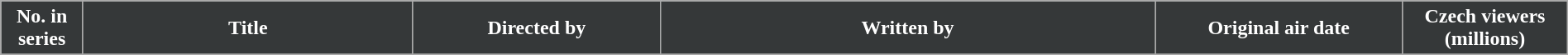<table class="wikitable plainrowheaders" style="width: 100%; margin-right: 0;">
<tr>
<th scope=col style="background: #353839; color: #fff; text-align:center;" width=5%>No. in<br>series</th>
<th scope=col style="background: #353839; color: #fff; text-align:center;" width=20%>Title</th>
<th scope=col style="background: #353839; color: #fff; text-align:center;" width=15%>Directed by</th>
<th scope=col style="background: #353839; color: #fff; text-align:center;" width=30%>Written by</th>
<th scope=col style="background: #353839; color: #fff; text-align:center;" width=15%>Original air date</th>
<th scope=col style="background: #353839; color: #fff; text-align:center;" width=10%>Czech viewers<br>(millions)</th>
</tr>
<tr>
</tr>
</table>
